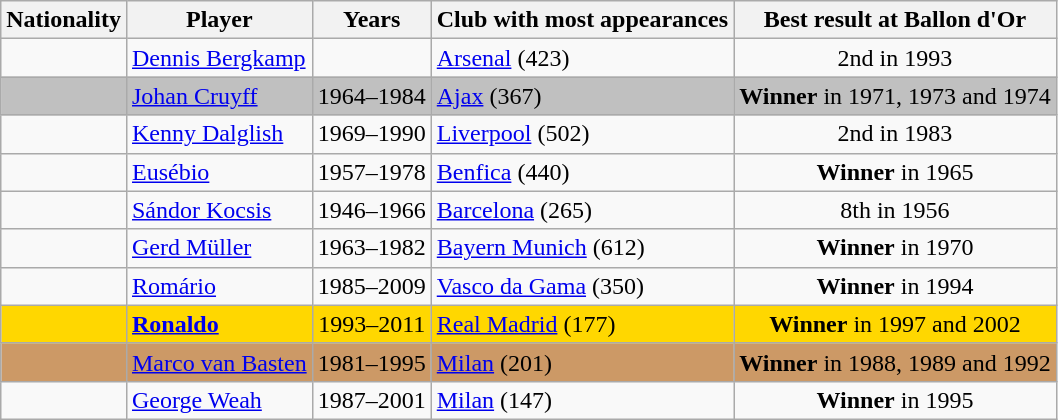<table class="wikitable">
<tr>
<th>Nationality</th>
<th>Player</th>
<th>Years</th>
<th>Club with most appearances</th>
<th>Best result at Ballon d'Or</th>
</tr>
<tr>
<td align="center"></td>
<td><a href='#'>Dennis Bergkamp</a></td>
<td align="center"></td>
<td align="left""> <a href='#'>Arsenal</a> (423)</td>
<td align="center">2nd in 1993</td>
</tr>
<tr>
<td align="center" style="background-color: silver"></td>
<td scope=col style="background-color: silver"><a href='#'>Johan Cruyff</a></td>
<td align="center" style="background-color: silver">1964–1984</td>
<td align="left" style="background-color: silver"> <a href='#'>Ajax</a> (367)</td>
<td align="center" style="background-color: silver"><strong>Winner</strong> in 1971, 1973 and 1974</td>
</tr>
<tr>
<td align="center"></td>
<td><a href='#'>Kenny Dalglish</a></td>
<td align="center">1969–1990</td>
<td align="left"> <a href='#'>Liverpool</a> (502)</td>
<td align="center">2nd in 1983</td>
</tr>
<tr>
<td align="center"></td>
<td><a href='#'>Eusébio</a></td>
<td align="center">1957–1978</td>
<td align="left"> <a href='#'>Benfica</a> (440)</td>
<td align="center"><strong>Winner</strong> in 1965</td>
</tr>
<tr>
<td align="center"></td>
<td><a href='#'>Sándor Kocsis</a></td>
<td align="center">1946–1966</td>
<td align="left"> <a href='#'>Barcelona</a> (265)</td>
<td align="center">8th in 1956</td>
</tr>
<tr>
<td align="center"></td>
<td><a href='#'>Gerd Müller</a></td>
<td align="center">1963–1982</td>
<td align="left"> <a href='#'>Bayern Munich</a> (612)</td>
<td align="center"><strong>Winner</strong> in 1970</td>
</tr>
<tr>
<td align="center"></td>
<td><a href='#'>Romário</a></td>
<td align="center">1985–2009</td>
<td align="left"> <a href='#'>Vasco da Gama</a> (350)</td>
<td align="center"><strong>Winner</strong> in 1994</td>
</tr>
<tr>
<td align="center" style="background-color: gold"></td>
<td style="background-color: gold"><a href='#'><strong>Ronaldo</strong></a></td>
<td align="center" style="background-color: gold">1993–2011</td>
<td align="left" style="background-color: gold"> <a href='#'>Real Madrid</a> (177)</td>
<td align="center" style="background-color: gold"><strong>Winner</strong> in 1997 and 2002</td>
</tr>
<tr>
<td align="center" style="background-color: #cc9966"></td>
<td scope=col style="background-color: #cc9966"><a href='#'>Marco van Basten</a></td>
<td align="center" style="background-color: #cc9966">1981–1995</td>
<td align="left" style="background-color: #cc9966"> <a href='#'>Milan</a> (201)</td>
<td align="center" style="background-color: #cc9966"><strong>Winner</strong> in 1988, 1989 and 1992</td>
</tr>
<tr>
<td align="center"></td>
<td><a href='#'>George Weah</a></td>
<td align="center">1987–2001</td>
<td align="left"> <a href='#'>Milan</a> (147)</td>
<td align="center"><strong>Winner</strong> in 1995</td>
</tr>
</table>
